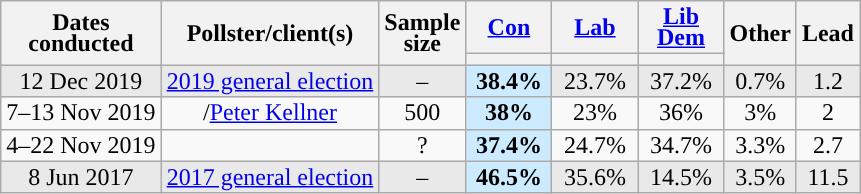<table class="wikitable sortable mw-datatable" style="text-align:center;line-height:14px;">
<tr>
<th rowspan="2">Dates<br>conducted</th>
<th rowspan="2">Pollster/client(s)</th>
<th rowspan="2" data-sort-type="number">Sample<br>size</th>
<th class="unsortable" style="width:50px;"><a href='#'>Con</a></th>
<th class="unsortable" style="width:50px;"><a href='#'>Lab</a></th>
<th class="unsortable" style="width:50px;"><a href='#'>Lib Dem</a></th>
<th rowspan="2" class="unsortable">Other</th>
<th rowspan="2" data-sort-type="number">Lead</th>
</tr>
<tr>
<th data-sort-type="number" style="background:"></th>
<th data-sort-type="number" style="background:"></th>
<th data-sort-type="number" style="background:"></th>
</tr>
<tr style="background:#E9E9E9;">
<td data-sort-value="2017-06-08">12 Dec 2019</td>
<td><a href='#'>2019 general election</a></td>
<td>–</td>
<td style="background:#CCEBFF;"><strong>38.4%</strong></td>
<td>23.7%</td>
<td>37.2%</td>
<td>0.7%</td>
<td style="background:">1.2</td>
</tr>
<tr>
<td data-sort-value="2019-11-13">7–13 Nov 2019</td>
<td>/<a href='#'>Peter Kellner</a></td>
<td>500</td>
<td style="background:#CCEBFF;"><strong>38%</strong></td>
<td>23%</td>
<td>36%</td>
<td>3%</td>
<td style="background:">2</td>
</tr>
<tr>
<td data-sort-value="2019-10-21">4–22 Nov 2019</td>
<td></td>
<td>?</td>
<td style="background:#CCEBFF;"><strong>37.4%</strong></td>
<td>24.7%</td>
<td>34.7%</td>
<td>3.3%</td>
<td style="background:">2.7</td>
</tr>
<tr style="background:#E9E9E9;">
<td data-sort-value="2017-06-08">8 Jun 2017</td>
<td><a href='#'>2017 general election</a></td>
<td>–</td>
<td style="background:#CCEBFF;"><strong>46.5%</strong></td>
<td>35.6%</td>
<td>14.5%</td>
<td>3.5%</td>
<td style="background:">11.5</td>
</tr>
</table>
